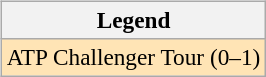<table>
<tr valign=top>
<td><br><table class=wikitable style=font-size:97%>
<tr>
<th>Legend</th>
</tr>
<tr bgcolor=moccasin>
<td>ATP Challenger Tour (0–1)</td>
</tr>
</table>
</td>
<td></td>
</tr>
</table>
